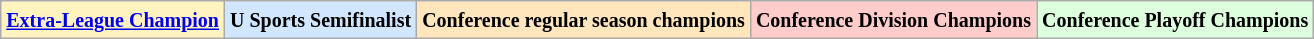<table class="wikitable">
<tr>
<td bgcolor="#FFF3BF"><small><strong><a href='#'>Extra-League Champion</a></strong></small></td>
<td bgcolor="#D0E7FF"><small><strong>U Sports Semifinalist</strong></small></td>
<td bgcolor="#FFE6BD"><small><strong>Conference regular season champions</strong></small></td>
<td bgcolor="#FFCCCC"><small><strong>Conference Division Champions</strong></small></td>
<td bgcolor="#ddffdd"><small><strong>Conference Playoff Champions</strong></small></td>
</tr>
</table>
